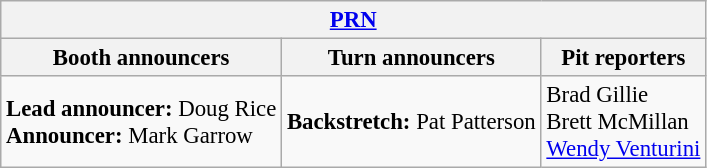<table class="wikitable" style="font-size: 95%">
<tr>
<th colspan="3"><a href='#'>PRN</a></th>
</tr>
<tr>
<th>Booth announcers</th>
<th>Turn announcers</th>
<th>Pit reporters</th>
</tr>
<tr>
<td><strong>Lead announcer:</strong> Doug Rice<br><strong>Announcer:</strong> Mark Garrow</td>
<td><strong>Backstretch:</strong> Pat Patterson</td>
<td>Brad Gillie<br>Brett McMillan<br><a href='#'>Wendy Venturini</a></td>
</tr>
</table>
